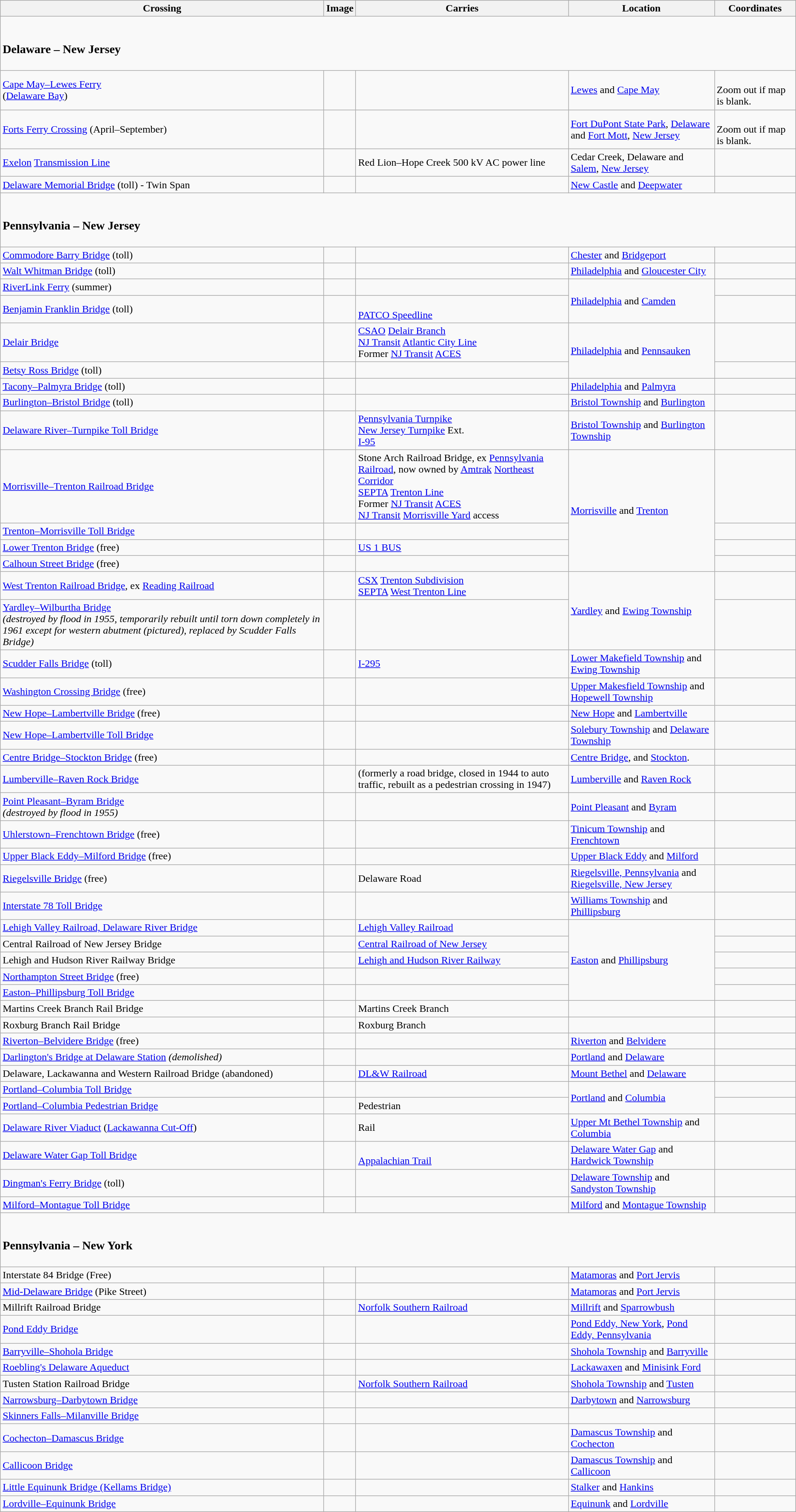<table class=wikitable>
<tr>
<th>Crossing</th>
<th>Image</th>
<th>Carries</th>
<th>Location</th>
<th>Coordinates</th>
</tr>
<tr>
<td colspan="5"><br><h3>Delaware – New Jersey</h3></td>
</tr>
<tr>
<td><a href='#'>Cape May–Lewes Ferry</a><br>(<a href='#'>Delaware Bay</a>)</td>
<td></td>
<td></td>
<td><a href='#'>Lewes</a> and <a href='#'>Cape May</a></td>
<td><br>Zoom out if map is blank.</td>
</tr>
<tr>
<td><a href='#'>Forts Ferry Crossing</a> (April–September)</td>
<td></td>
<td></td>
<td><a href='#'>Fort DuPont State Park</a>, <a href='#'>Delaware</a> and <a href='#'>Fort Mott</a>, <a href='#'>New Jersey</a></td>
<td><br>Zoom out if map is blank.</td>
</tr>
<tr>
<td><a href='#'>Exelon</a> <a href='#'>Transmission Line</a></td>
<td></td>
<td>Red Lion–Hope Creek 500 kV AC power line</td>
<td>Cedar Creek, Delaware and <a href='#'>Salem</a>, <a href='#'>New Jersey</a></td>
<td></td>
</tr>
<tr>
<td><a href='#'>Delaware Memorial Bridge</a> (toll) - Twin Span</td>
<td></td>
<td></td>
<td><a href='#'>New Castle</a> and <a href='#'>Deepwater</a></td>
<td></td>
</tr>
<tr>
<td colspan="5"><br><h3>Pennsylvania – New Jersey</h3></td>
</tr>
<tr>
<td><a href='#'>Commodore Barry Bridge</a> (toll)</td>
<td></td>
<td></td>
<td><a href='#'>Chester</a> and <a href='#'>Bridgeport</a></td>
<td></td>
</tr>
<tr>
<td><a href='#'>Walt Whitman Bridge</a> (toll)</td>
<td></td>
<td></td>
<td><a href='#'>Philadelphia</a> and <a href='#'>Gloucester City</a></td>
<td></td>
</tr>
<tr>
<td><a href='#'>RiverLink Ferry</a> (summer)</td>
<td></td>
<td></td>
<td rowspan="2"><a href='#'>Philadelphia</a> and <a href='#'>Camden</a></td>
<td></td>
</tr>
<tr>
<td><a href='#'>Benjamin Franklin Bridge</a> (toll)</td>
<td></td>
<td><br><a href='#'>PATCO Speedline</a></td>
<td></td>
</tr>
<tr>
<td><a href='#'>Delair Bridge</a></td>
<td></td>
<td><a href='#'>CSAO</a> <a href='#'>Delair Branch</a><br> <a href='#'>NJ Transit</a> <a href='#'>Atlantic City Line</a> <br> Former <a href='#'>NJ Transit</a> <a href='#'>ACES</a></td>
<td rowspan="2"><a href='#'>Philadelphia</a> and <a href='#'>Pennsauken</a></td>
<td></td>
</tr>
<tr>
<td><a href='#'>Betsy Ross Bridge</a> (toll)</td>
<td></td>
<td></td>
<td></td>
</tr>
<tr>
<td><a href='#'>Tacony–Palmyra Bridge</a> (toll)</td>
<td></td>
<td><br></td>
<td><a href='#'>Philadelphia</a> and <a href='#'>Palmyra</a></td>
<td></td>
</tr>
<tr>
<td><a href='#'>Burlington–Bristol Bridge</a> (toll)</td>
<td></td>
<td><br></td>
<td><a href='#'>Bristol Township</a> and <a href='#'>Burlington</a></td>
<td></td>
</tr>
<tr>
<td><a href='#'>Delaware River–Turnpike Toll Bridge</a></td>
<td></td>
<td> <a href='#'>Pennsylvania Turnpike</a><br> <a href='#'>New Jersey Turnpike</a> Ext.<br> <a href='#'>I-95</a></td>
<td><a href='#'>Bristol Township</a> and <a href='#'>Burlington Township</a></td>
<td></td>
</tr>
<tr>
<td><a href='#'>Morrisville–Trenton Railroad Bridge</a></td>
<td></td>
<td>Stone Arch Railroad Bridge, ex <a href='#'>Pennsylvania Railroad</a>, now owned by <a href='#'>Amtrak</a> <a href='#'>Northeast Corridor</a><br><a href='#'>SEPTA</a> <a href='#'>Trenton Line</a><br> Former <a href='#'>NJ Transit</a> <a href='#'>ACES</a><br> <a href='#'>NJ Transit</a> <a href='#'>Morrisville Yard</a> access</td>
<td rowspan="4"><a href='#'>Morrisville</a> and <a href='#'>Trenton</a></td>
<td></td>
</tr>
<tr>
<td><a href='#'>Trenton–Morrisville Toll Bridge</a></td>
<td></td>
<td></td>
<td></td>
</tr>
<tr>
<td><a href='#'>Lower Trenton Bridge</a> (free)</td>
<td></td>
<td> <a href='#'>US 1 BUS</a></td>
<td></td>
</tr>
<tr>
<td><a href='#'>Calhoun Street Bridge</a> (free)</td>
<td></td>
<td></td>
<td></td>
</tr>
<tr>
<td><a href='#'>West Trenton Railroad Bridge</a>, ex <a href='#'>Reading Railroad</a></td>
<td></td>
<td><a href='#'>CSX</a> <a href='#'>Trenton Subdivision</a><br><a href='#'>SEPTA</a> <a href='#'>West Trenton Line</a></td>
<td rowspan="2"><a href='#'>Yardley</a> and <a href='#'>Ewing Township</a></td>
<td></td>
</tr>
<tr>
<td><a href='#'>Yardley–Wilburtha Bridge</a><br><em>(destroyed by flood in 1955, temporarily rebuilt until torn down completely in 1961 except for western abutment (pictured), replaced by Scudder Falls Bridge)</em></td>
<td></td>
<td></td>
<td></td>
</tr>
<tr>
<td><a href='#'>Scudder Falls Bridge</a> (toll)</td>
<td></td>
<td> <a href='#'>I-295</a></td>
<td><a href='#'>Lower Makefield Township</a> and <a href='#'>Ewing Township</a></td>
<td></td>
</tr>
<tr>
<td><a href='#'>Washington Crossing Bridge</a> (free)</td>
<td></td>
<td></td>
<td><a href='#'>Upper Makesfield Township</a> and <a href='#'>Hopewell Township</a></td>
<td></td>
</tr>
<tr>
<td><a href='#'>New Hope–Lambertville Bridge</a> (free)</td>
<td></td>
<td><br></td>
<td><a href='#'>New Hope</a> and <a href='#'>Lambertville</a></td>
<td></td>
</tr>
<tr>
<td><a href='#'>New Hope–Lambertville Toll Bridge</a></td>
<td></td>
<td></td>
<td><a href='#'>Solebury Township</a> and <a href='#'>Delaware Township</a></td>
<td></td>
</tr>
<tr>
<td><a href='#'>Centre Bridge–Stockton Bridge</a> (free)</td>
<td></td>
<td></td>
<td><a href='#'>Centre Bridge</a>, and <a href='#'>Stockton</a>.</td>
<td></td>
</tr>
<tr>
<td><a href='#'>Lumberville–Raven Rock Bridge</a></td>
<td></td>
<td>(formerly a road bridge, closed in 1944 to auto traffic, rebuilt as a pedestrian crossing in 1947)</td>
<td><a href='#'>Lumberville</a> and <a href='#'>Raven Rock</a></td>
<td></td>
</tr>
<tr>
<td><a href='#'>Point Pleasant–Byram Bridge</a><br><em>(destroyed by flood in 1955)</em></td>
<td></td>
<td></td>
<td><a href='#'>Point Pleasant</a> and <a href='#'>Byram</a></td>
<td></td>
</tr>
<tr>
<td><a href='#'>Uhlerstown–Frenchtown Bridge</a> (free)</td>
<td></td>
<td></td>
<td><a href='#'>Tinicum Township</a> and <a href='#'>Frenchtown</a></td>
<td></td>
</tr>
<tr>
<td><a href='#'>Upper Black Eddy–Milford Bridge</a> (free)</td>
<td></td>
<td></td>
<td><a href='#'>Upper Black Eddy</a> and <a href='#'>Milford</a></td>
<td></td>
</tr>
<tr>
<td><a href='#'>Riegelsville Bridge</a> (free)</td>
<td></td>
<td>Delaware Road</td>
<td><a href='#'>Riegelsville, Pennsylvania</a> and <a href='#'>Riegelsville, New Jersey</a></td>
<td></td>
</tr>
<tr>
<td><a href='#'>Interstate 78 Toll Bridge</a></td>
<td></td>
<td></td>
<td><a href='#'>Williams Township</a> and <a href='#'>Phillipsburg</a></td>
<td></td>
</tr>
<tr>
<td><a href='#'>Lehigh Valley Railroad, Delaware River Bridge</a></td>
<td></td>
<td><a href='#'>Lehigh Valley Railroad</a></td>
<td rowspan="5"><a href='#'>Easton</a> and <a href='#'>Phillipsburg</a></td>
<td></td>
</tr>
<tr>
<td>Central Railroad of New Jersey Bridge</td>
<td></td>
<td><a href='#'>Central Railroad of New Jersey</a></td>
<td></td>
</tr>
<tr>
<td>Lehigh and Hudson River Railway Bridge</td>
<td></td>
<td><a href='#'>Lehigh and Hudson River Railway</a></td>
<td></td>
</tr>
<tr>
<td><a href='#'>Northampton Street Bridge</a> (free)</td>
<td></td>
<td></td>
<td></td>
</tr>
<tr>
<td><a href='#'>Easton–Phillipsburg Toll Bridge</a></td>
<td></td>
<td></td>
<td></td>
</tr>
<tr>
<td>Martins Creek Branch Rail Bridge</td>
<td></td>
<td>Martins Creek Branch</td>
<td></td>
<td></td>
</tr>
<tr>
<td>Roxburg Branch Rail Bridge</td>
<td></td>
<td>Roxburg Branch</td>
<td></td>
<td></td>
</tr>
<tr>
<td><a href='#'>Riverton–Belvidere Bridge</a> (free)</td>
<td></td>
<td></td>
<td><a href='#'>Riverton</a> and <a href='#'>Belvidere</a></td>
<td></td>
</tr>
<tr>
<td><a href='#'>Darlington's Bridge at Delaware Station</a> <em>(demolished)</em></td>
<td></td>
<td></td>
<td><a href='#'>Portland</a> and <a href='#'>Delaware</a></td>
<td></td>
</tr>
<tr>
<td>Delaware, Lackawanna and Western Railroad Bridge (abandoned)</td>
<td></td>
<td><a href='#'>DL&W Railroad</a></td>
<td><a href='#'>Mount Bethel</a> and <a href='#'>Delaware</a></td>
<td></td>
</tr>
<tr>
<td><a href='#'>Portland–Columbia Toll Bridge</a></td>
<td></td>
<td></td>
<td rowspan="2"><a href='#'>Portland</a> and <a href='#'>Columbia</a></td>
<td></td>
</tr>
<tr>
<td><a href='#'>Portland–Columbia Pedestrian Bridge</a></td>
<td></td>
<td>Pedestrian</td>
<td></td>
</tr>
<tr>
<td><a href='#'>Delaware River Viaduct</a> (<a href='#'>Lackawanna Cut-Off</a>)</td>
<td></td>
<td>Rail</td>
<td><a href='#'>Upper Mt Bethel Township</a> and <a href='#'>Columbia</a></td>
<td></td>
</tr>
<tr>
<td><a href='#'>Delaware Water Gap Toll Bridge</a></td>
<td></td>
<td> <br> <a href='#'>Appalachian Trail</a></td>
<td><a href='#'>Delaware Water Gap</a> and <a href='#'>Hardwick Township</a></td>
<td></td>
</tr>
<tr>
<td><a href='#'>Dingman's Ferry Bridge</a> (toll)</td>
<td></td>
<td><br></td>
<td><a href='#'>Delaware Township</a> and<br><a href='#'>Sandyston Township</a></td>
<td></td>
</tr>
<tr>
<td><a href='#'>Milford–Montague Toll Bridge</a></td>
<td></td>
<td></td>
<td><a href='#'>Milford</a> and <a href='#'>Montague Township</a></td>
<td></td>
</tr>
<tr>
<td colspan="5"><br><h3>Pennsylvania – New York</h3></td>
</tr>
<tr>
<td>Interstate 84 Bridge (Free)</td>
<td></td>
<td></td>
<td><a href='#'>Matamoras</a> and <a href='#'>Port Jervis</a></td>
<td></td>
</tr>
<tr>
<td><a href='#'>Mid-Delaware Bridge</a> (Pike Street)</td>
<td></td>
<td></td>
<td><a href='#'>Matamoras</a> and <a href='#'>Port Jervis</a></td>
<td></td>
</tr>
<tr>
<td>Millrift Railroad Bridge</td>
<td></td>
<td><a href='#'>Norfolk Southern Railroad</a></td>
<td><a href='#'>Millrift</a> and <a href='#'>Sparrowbush</a></td>
<td></td>
</tr>
<tr>
<td><a href='#'>Pond Eddy Bridge</a></td>
<td></td>
<td><br></td>
<td><a href='#'>Pond Eddy, New York</a>, <a href='#'>Pond Eddy, Pennsylvania</a></td>
<td></td>
</tr>
<tr>
<td><a href='#'>Barryville&ndash;Shohola Bridge</a></td>
<td></td>
<td><br></td>
<td><a href='#'>Shohola Township</a> and <a href='#'>Barryville</a></td>
<td></td>
</tr>
<tr>
<td><a href='#'>Roebling's Delaware Aqueduct</a></td>
<td></td>
<td></td>
<td><a href='#'>Lackawaxen</a> and <a href='#'>Minisink Ford</a></td>
<td></td>
</tr>
<tr>
<td>Tusten Station Railroad Bridge</td>
<td></td>
<td><a href='#'>Norfolk Southern Railroad</a></td>
<td><a href='#'>Shohola Township</a> and <a href='#'>Tusten</a></td>
<td></td>
</tr>
<tr>
<td><a href='#'>Narrowsburg–Darbytown Bridge</a></td>
<td></td>
<td><br></td>
<td><a href='#'>Darbytown</a> and <a href='#'>Narrowsburg</a></td>
<td></td>
</tr>
<tr>
<td><a href='#'>Skinners Falls–Milanville Bridge</a></td>
<td></td>
<td></td>
<td></td>
<td></td>
</tr>
<tr>
<td><a href='#'>Cochecton–Damascus Bridge</a></td>
<td></td>
<td></td>
<td><a href='#'>Damascus Township</a> and <a href='#'>Cochecton</a></td>
<td></td>
</tr>
<tr>
<td><a href='#'>Callicoon Bridge</a></td>
<td></td>
<td></td>
<td><a href='#'>Damascus Township</a> and <a href='#'>Callicoon</a></td>
<td></td>
</tr>
<tr>
<td><a href='#'>Little Equinunk Bridge (Kellams Bridge)</a></td>
<td></td>
<td></td>
<td><a href='#'>Stalker</a> and <a href='#'>Hankins</a></td>
<td></td>
</tr>
<tr>
<td><a href='#'>Lordville–Equinunk Bridge</a></td>
<td></td>
<td></td>
<td><a href='#'>Equinunk</a> and <a href='#'>Lordville</a></td>
<td></td>
</tr>
</table>
